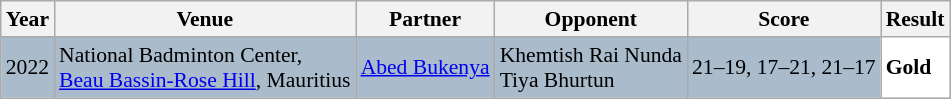<table class="sortable wikitable" style="font-size: 90%;">
<tr>
<th>Year</th>
<th>Venue</th>
<th>Partner</th>
<th>Opponent</th>
<th>Score</th>
<th>Result</th>
</tr>
<tr style="background:#AABBCC">
<td align="center">2022</td>
<td align="left">National Badminton Center,<br><a href='#'>Beau Bassin-Rose Hill</a>, Mauritius</td>
<td align="left"> <a href='#'>Abed Bukenya</a></td>
<td align="left"> Khemtish Rai Nunda<br> Tiya Bhurtun</td>
<td align="left">21–19, 17–21, 21–17</td>
<td style="text-align:left; background:white"> <strong>Gold</strong></td>
</tr>
</table>
